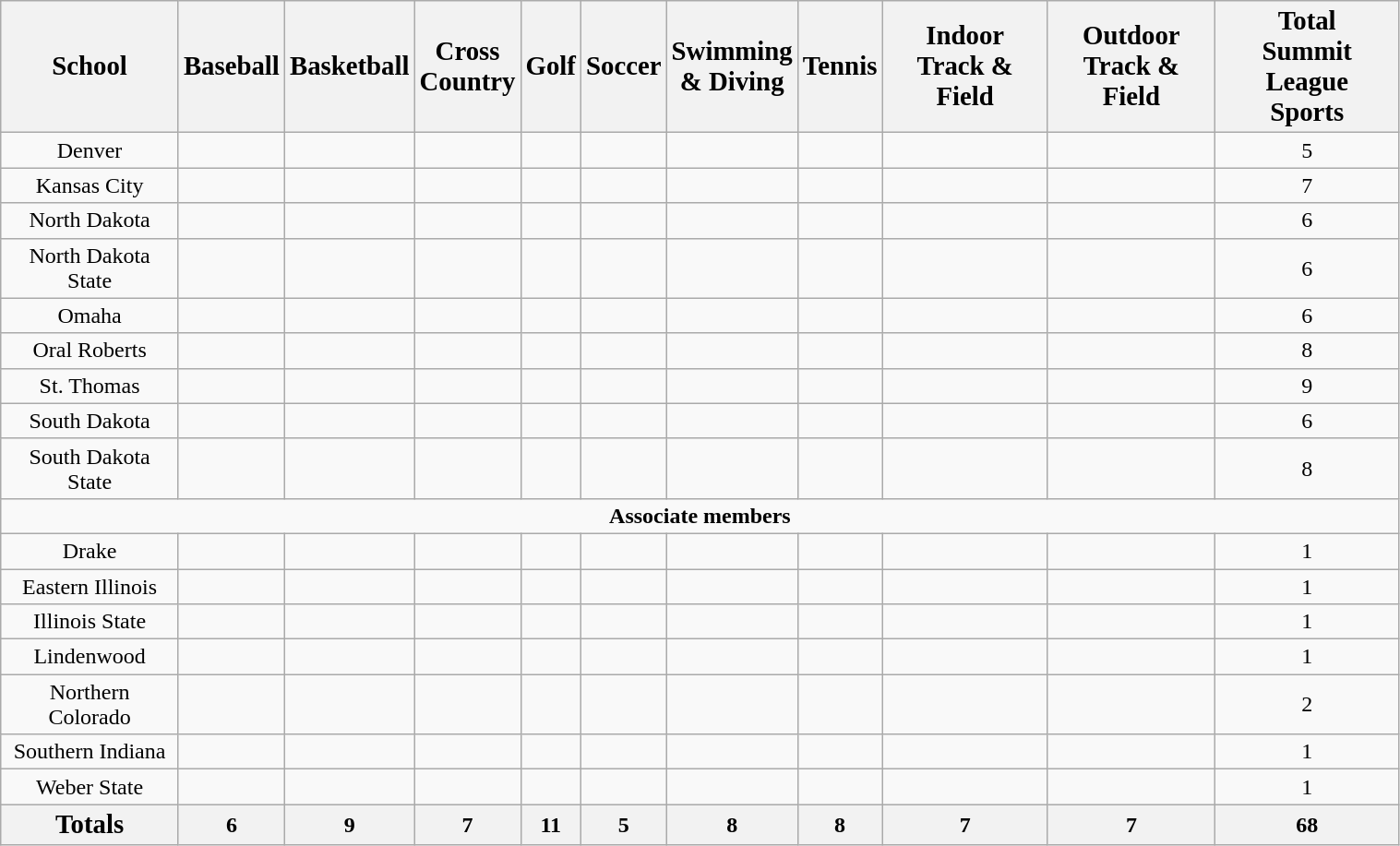<table class="wikitable" style="text-align:center; width:80%;">
<tr>
<th><big>School</big></th>
<th><big>Baseball</big></th>
<th><big>Basketball</big></th>
<th><big>Cross<br>Country </big></th>
<th><big>Golf </big></th>
<th><big>Soccer </big></th>
<th><big>Swimming<br>& Diving </big></th>
<th><big>Tennis </big></th>
<th><big>Indoor<br>Track & Field</big></th>
<th><big>Outdoor<br>Track & Field</big></th>
<th><big>Total<br>Summit League<br> Sports</big></th>
</tr>
<tr>
<td>Denver</td>
<td></td>
<td></td>
<td></td>
<td></td>
<td></td>
<td></td>
<td></td>
<td></td>
<td></td>
<td>5</td>
</tr>
<tr>
<td>Kansas City</td>
<td></td>
<td></td>
<td></td>
<td></td>
<td></td>
<td></td>
<td></td>
<td></td>
<td></td>
<td>7</td>
</tr>
<tr>
<td>North Dakota</td>
<td></td>
<td></td>
<td></td>
<td></td>
<td></td>
<td></td>
<td></td>
<td></td>
<td></td>
<td>6</td>
</tr>
<tr>
<td>North Dakota State</td>
<td></td>
<td></td>
<td></td>
<td></td>
<td></td>
<td></td>
<td></td>
<td></td>
<td></td>
<td>6</td>
</tr>
<tr>
<td>Omaha</td>
<td></td>
<td></td>
<td></td>
<td></td>
<td></td>
<td></td>
<td></td>
<td></td>
<td></td>
<td>6</td>
</tr>
<tr>
<td>Oral Roberts</td>
<td></td>
<td></td>
<td></td>
<td></td>
<td></td>
<td></td>
<td></td>
<td></td>
<td></td>
<td>8</td>
</tr>
<tr>
<td>St. Thomas</td>
<td></td>
<td></td>
<td></td>
<td></td>
<td></td>
<td></td>
<td></td>
<td></td>
<td></td>
<td>9</td>
</tr>
<tr>
<td>South Dakota</td>
<td></td>
<td></td>
<td></td>
<td></td>
<td></td>
<td></td>
<td></td>
<td></td>
<td></td>
<td>6</td>
</tr>
<tr>
<td>South Dakota State</td>
<td></td>
<td></td>
<td></td>
<td></td>
<td></td>
<td></td>
<td></td>
<td></td>
<td></td>
<td>8</td>
</tr>
<tr>
<td colspan=11><strong>Associate members</strong></td>
</tr>
<tr>
<td>Drake</td>
<td></td>
<td></td>
<td></td>
<td></td>
<td></td>
<td></td>
<td></td>
<td></td>
<td></td>
<td>1</td>
</tr>
<tr>
<td>Eastern Illinois</td>
<td></td>
<td></td>
<td></td>
<td></td>
<td></td>
<td></td>
<td></td>
<td></td>
<td></td>
<td>1</td>
</tr>
<tr>
<td>Illinois State</td>
<td></td>
<td></td>
<td></td>
<td></td>
<td></td>
<td></td>
<td></td>
<td></td>
<td></td>
<td>1</td>
</tr>
<tr>
<td>Lindenwood</td>
<td></td>
<td></td>
<td></td>
<td></td>
<td></td>
<td></td>
<td></td>
<td></td>
<td></td>
<td>1</td>
</tr>
<tr>
<td>Northern Colorado</td>
<td></td>
<td></td>
<td></td>
<td></td>
<td></td>
<td></td>
<td></td>
<td></td>
<td></td>
<td>2</td>
</tr>
<tr>
<td>Southern Indiana</td>
<td></td>
<td></td>
<td></td>
<td></td>
<td></td>
<td></td>
<td></td>
<td></td>
<td></td>
<td>1</td>
</tr>
<tr>
<td>Weber State</td>
<td></td>
<td></td>
<td></td>
<td></td>
<td></td>
<td></td>
<td></td>
<td></td>
<td></td>
<td>1</td>
</tr>
<tr>
<th><big>Totals</big></th>
<th>6</th>
<th>9</th>
<th>7</th>
<th>11</th>
<th>5</th>
<th>8</th>
<th>8</th>
<th>7</th>
<th>7</th>
<th>68<br></th>
</tr>
</table>
